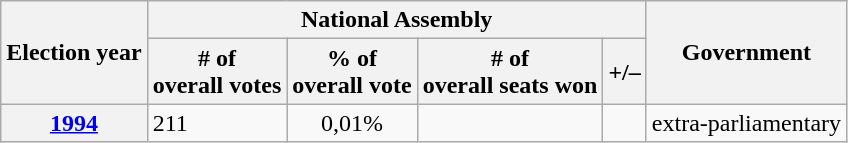<table class=wikitable>
<tr>
<th rowspan=2>Election year</th>
<th colspan=4>National Assembly</th>
<th rowspan=2>Government</th>
</tr>
<tr>
<th># of<br>overall votes</th>
<th>% of<br>overall vote</th>
<th># of<br>overall seats won</th>
<th>+/–</th>
</tr>
<tr>
<th><a href='#'>1994</a></th>
<td>211</td>
<td style="text-align:center;">0,01%</td>
<td></td>
<td></td>
<td>extra-parliamentary</td>
</tr>
</table>
